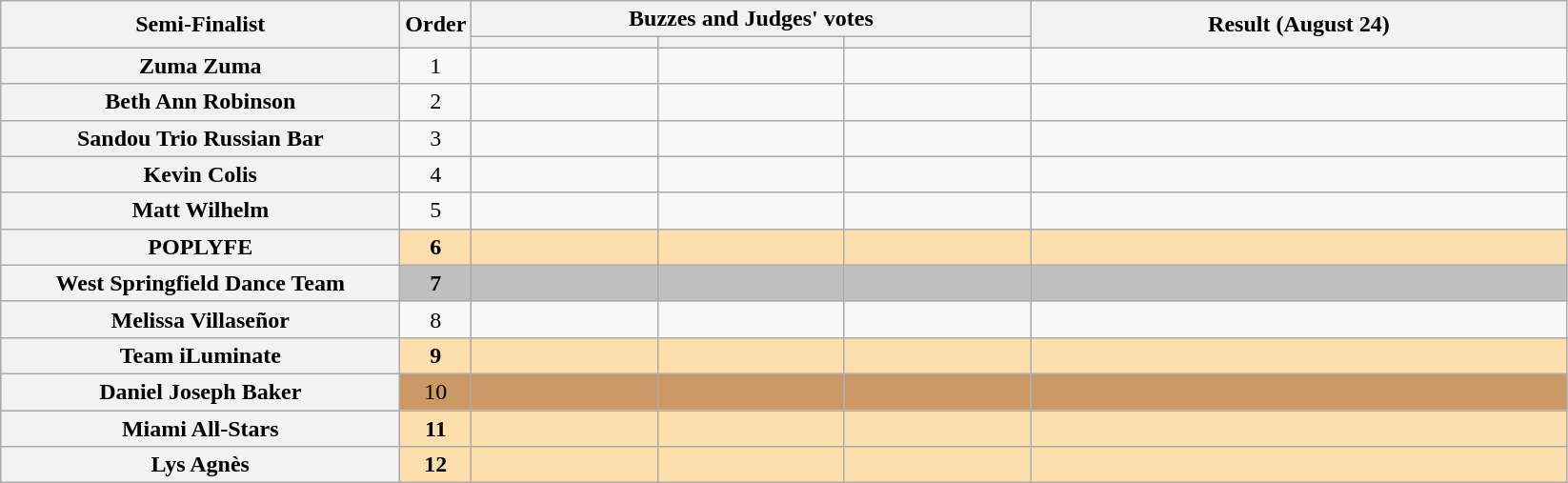<table class="wikitable plainrowheaders sortable" style="text-align:center;">
<tr>
<th scope="col" rowspan="2" class="unsortable" style="width:17em;">Semi-Finalist</th>
<th scope="col" rowspan="2" style="width:1em;">Order</th>
<th scope="col" colspan="3" class="unsortable" style="width:24em;">Buzzes and Judges' votes</th>
<th scope="col" rowspan="2" style="width:23em;">Result (August 24)</th>
</tr>
<tr>
<th scope="col" class="unsortable" style="width:6em;"></th>
<th scope="col" class="unsortable" style="width:6em;"></th>
<th scope="col" class="unsortable" style="width:6em;"></th>
</tr>
<tr>
<th scope="row">Zuma Zuma</th>
<td>1</td>
<td style="text-align:center;"></td>
<td style="text-align:center;"></td>
<td style="text-align:center;"></td>
<td></td>
</tr>
<tr>
<th scope="row">Beth Ann Robinson</th>
<td>2</td>
<td style="text-align:center;"></td>
<td style="text-align:center;"></td>
<td style="text-align:center;"></td>
<td></td>
</tr>
<tr>
<th scope="row">Sandou Trio Russian Bar</th>
<td>3</td>
<td style="text-align:center;"></td>
<td style="text-align:center;"></td>
<td style="text-align:center;"></td>
<td></td>
</tr>
<tr>
<th scope="row">Kevin Colis</th>
<td>4</td>
<td style="text-align:center;"></td>
<td style="text-align:center;"></td>
<td style="text-align:center;"></td>
<td></td>
</tr>
<tr>
<th scope="row">Matt Wilhelm</th>
<td>5</td>
<td style="text-align:center;"></td>
<td style="text-align:center;"></td>
<td style="text-align:center;"></td>
<td></td>
</tr>
<tr style="background:NavajoWhite;">
<th scope="row"><strong>POPLYFE</strong></th>
<td><strong>6</strong></td>
<td style="text-align:center;"></td>
<td style="text-align:center;"></td>
<td style="text-align:center;"></td>
<td><strong></strong></td>
</tr>
<tr style="background:Silver;">
<th scope="row"><strong>West Springfield Dance Team</strong></th>
<td><strong>7</strong></td>
<td style="text-align:center;"></td>
<td style="text-align:center;"></td>
<td style="text-align:center;"></td>
<td><strong></strong></td>
</tr>
<tr>
<th scope="row">Melissa Villaseñor</th>
<td>8</td>
<td style="text-align:center;"></td>
<td style="text-align:center;"></td>
<td style="text-align:center;"></td>
<td></td>
</tr>
<tr style="background:NavajoWhite;">
<th scope="row"><strong>Team iLuminate</strong></th>
<td><strong>9</strong></td>
<td style="text-align:center;"></td>
<td style="text-align:center;"></td>
<td style="text-align:center;"></td>
<td><strong></strong></td>
</tr>
<tr style="background:#c96;">
<th scope="row">Daniel Joseph Baker</th>
<td>10</td>
<td style="text-align:center;"></td>
<td style="text-align:center;"></td>
<td style="text-align:center;"></td>
<td></td>
</tr>
<tr style="background:NavajoWhite;">
<th scope="row"><strong>Miami All-Stars</strong></th>
<td><strong>11</strong></td>
<td style="text-align:center;"></td>
<td style="text-align:center;"></td>
<td style="text-align:center;"></td>
<td><strong></strong></td>
</tr>
<tr style="background:NavajoWhite;">
<th scope="row"><strong>Lys Agnès</strong></th>
<td><strong>12</strong></td>
<td style="text-align:center;"></td>
<td style="text-align:center;"></td>
<td style="text-align:center;"></td>
<td><strong></strong></td>
</tr>
</table>
